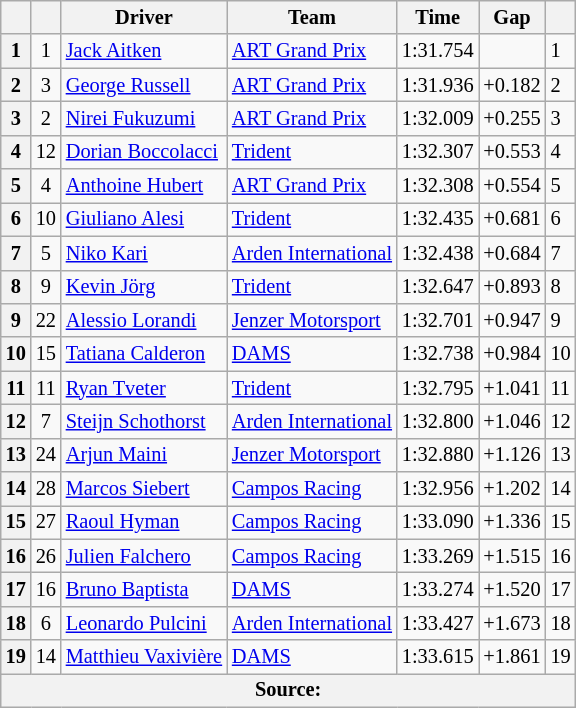<table class="wikitable" style="font-size:85%">
<tr>
<th></th>
<th></th>
<th>Driver</th>
<th>Team</th>
<th>Time</th>
<th>Gap</th>
<th></th>
</tr>
<tr>
<th>1</th>
<td align="center">1</td>
<td> <a href='#'>Jack Aitken</a></td>
<td><a href='#'>ART Grand Prix</a></td>
<td>1:31.754</td>
<td></td>
<td>1</td>
</tr>
<tr>
<th>2</th>
<td align="center">3</td>
<td> <a href='#'>George Russell</a></td>
<td><a href='#'>ART Grand Prix</a></td>
<td>1:31.936</td>
<td>+0.182</td>
<td>2</td>
</tr>
<tr>
<th>3</th>
<td align="center">2</td>
<td> <a href='#'>Nirei Fukuzumi</a></td>
<td><a href='#'>ART Grand Prix</a></td>
<td>1:32.009</td>
<td>+0.255</td>
<td>3</td>
</tr>
<tr>
<th>4</th>
<td align="center">12</td>
<td> <a href='#'>Dorian Boccolacci</a></td>
<td><a href='#'>Trident</a></td>
<td>1:32.307</td>
<td>+0.553</td>
<td>4</td>
</tr>
<tr>
<th>5</th>
<td align="center">4</td>
<td> <a href='#'>Anthoine Hubert</a></td>
<td><a href='#'>ART Grand Prix</a></td>
<td>1:32.308</td>
<td>+0.554</td>
<td>5</td>
</tr>
<tr>
<th>6</th>
<td align="center">10</td>
<td> <a href='#'>Giuliano Alesi</a></td>
<td><a href='#'>Trident</a></td>
<td>1:32.435</td>
<td>+0.681</td>
<td>6</td>
</tr>
<tr>
<th>7</th>
<td align="center">5</td>
<td> <a href='#'>Niko Kari</a></td>
<td><a href='#'>Arden International</a></td>
<td>1:32.438</td>
<td>+0.684</td>
<td>7</td>
</tr>
<tr>
<th>8</th>
<td align="center">9</td>
<td> <a href='#'>Kevin Jörg</a></td>
<td><a href='#'>Trident</a></td>
<td>1:32.647</td>
<td>+0.893</td>
<td>8</td>
</tr>
<tr>
<th>9</th>
<td align="center">22</td>
<td> <a href='#'>Alessio Lorandi</a></td>
<td><a href='#'>Jenzer Motorsport</a></td>
<td>1:32.701</td>
<td>+0.947</td>
<td>9</td>
</tr>
<tr>
<th>10</th>
<td align="center">15</td>
<td> <a href='#'>Tatiana Calderon</a></td>
<td><a href='#'>DAMS</a></td>
<td>1:32.738</td>
<td>+0.984</td>
<td>10</td>
</tr>
<tr>
<th>11</th>
<td align="center">11</td>
<td> <a href='#'>Ryan Tveter</a></td>
<td><a href='#'>Trident</a></td>
<td>1:32.795</td>
<td>+1.041</td>
<td>11</td>
</tr>
<tr>
<th>12</th>
<td align="center">7</td>
<td> <a href='#'>Steijn Schothorst</a></td>
<td><a href='#'>Arden International</a></td>
<td>1:32.800</td>
<td>+1.046</td>
<td>12</td>
</tr>
<tr>
<th>13</th>
<td align="center">24</td>
<td> <a href='#'>Arjun Maini</a></td>
<td><a href='#'>Jenzer Motorsport</a></td>
<td>1:32.880</td>
<td>+1.126</td>
<td>13</td>
</tr>
<tr>
<th>14</th>
<td align="center">28</td>
<td> <a href='#'>Marcos Siebert</a></td>
<td><a href='#'>Campos Racing</a></td>
<td>1:32.956</td>
<td>+1.202</td>
<td>14</td>
</tr>
<tr>
<th>15</th>
<td align="center">27</td>
<td> <a href='#'>Raoul Hyman</a></td>
<td><a href='#'>Campos Racing</a></td>
<td>1:33.090</td>
<td>+1.336</td>
<td>15</td>
</tr>
<tr>
<th>16</th>
<td align="center">26</td>
<td> <a href='#'>Julien Falchero</a></td>
<td><a href='#'>Campos Racing</a></td>
<td>1:33.269</td>
<td>+1.515</td>
<td>16</td>
</tr>
<tr>
<th>17</th>
<td align="center">16</td>
<td> <a href='#'>Bruno Baptista</a></td>
<td><a href='#'>DAMS</a></td>
<td>1:33.274</td>
<td>+1.520</td>
<td>17</td>
</tr>
<tr>
<th>18</th>
<td align="center">6</td>
<td> <a href='#'>Leonardo Pulcini</a></td>
<td><a href='#'>Arden International</a></td>
<td>1:33.427</td>
<td>+1.673</td>
<td>18</td>
</tr>
<tr>
<th>19</th>
<td align="center">14</td>
<td> <a href='#'>Matthieu Vaxivière</a></td>
<td><a href='#'>DAMS</a></td>
<td>1:33.615</td>
<td>+1.861</td>
<td>19</td>
</tr>
<tr>
<th colspan="7">Source:</th>
</tr>
</table>
